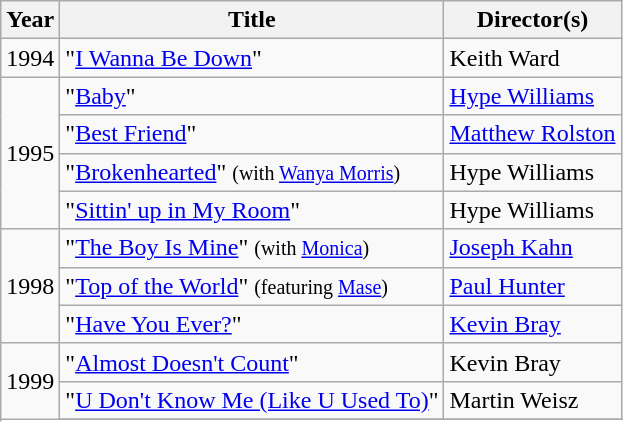<table class="wikitable">
<tr>
<th align="center">Year</th>
<th align="center">Title</th>
<th align="center">Director(s)</th>
</tr>
<tr>
<td align="center" rowspan="1">1994</td>
<td align="left">"<a href='#'>I Wanna Be Down</a>"</td>
<td align="left">Keith Ward</td>
</tr>
<tr>
<td align="center" rowspan="4">1995</td>
<td align="left">"<a href='#'>Baby</a>"</td>
<td align="left"><a href='#'>Hype Williams</a></td>
</tr>
<tr>
<td align="left">"<a href='#'>Best Friend</a>"</td>
<td align="left"><a href='#'>Matthew Rolston</a></td>
</tr>
<tr>
<td align="left">"<a href='#'>Brokenhearted</a>" <small>(with <a href='#'>Wanya Morris</a>)</small></td>
<td align="left">Hype Williams</td>
</tr>
<tr>
<td align="left">"<a href='#'>Sittin' up in My Room</a>"</td>
<td align="left">Hype Williams</td>
</tr>
<tr>
<td align="center" rowspan="3">1998</td>
<td align="left">"<a href='#'>The Boy Is Mine</a>" <small>(with <a href='#'>Monica</a>)</small></td>
<td align="left"><a href='#'>Joseph Kahn</a></td>
</tr>
<tr>
<td align="left">"<a href='#'>Top of the World</a>" <small>(featuring <a href='#'>Mase</a>)</small></td>
<td align="left"><a href='#'>Paul Hunter</a></td>
</tr>
<tr>
<td align="left">"<a href='#'>Have You Ever?</a>"</td>
<td align="left"><a href='#'>Kevin Bray</a></td>
</tr>
<tr>
<td align="center" rowspan="3">1999</td>
<td align="left">"<a href='#'>Almost Doesn't Count</a>"</td>
<td align="left">Kevin Bray</td>
</tr>
<tr>
<td align="left">"<a href='#'>U Don't Know Me (Like U Used To)</a>"</td>
<td align="left">Martin Weisz</td>
</tr>
<tr>
</tr>
</table>
